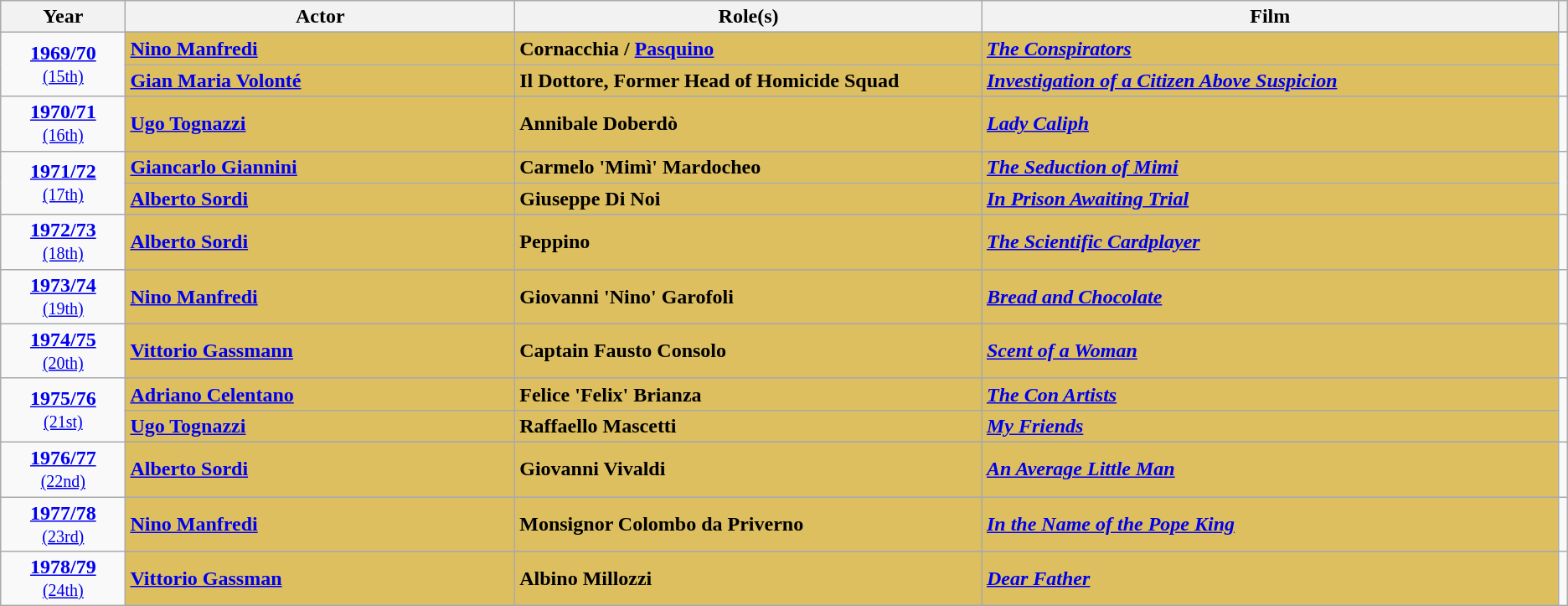<table class="wikitable">
<tr>
<th width="8%">Year</th>
<th width="25%">Actor</th>
<th width="30%">Role(s)</th>
<th width="70%">Film</th>
<th width="2%" class="unstable"></th>
</tr>
<tr>
<td rowspan=3 style="text-align:center"><strong><a href='#'>1969/70</a></strong><br><small><a href='#'>(15th)</a></small></td>
</tr>
<tr>
<td style="background:#DDBF5F"><strong><a href='#'>Nino Manfredi</a></strong></td>
<td style="background:#DDBF5F"><strong>Cornacchia / <a href='#'>Pasquino</a></strong></td>
<td style="background:#DDBF5F"><strong><em><a href='#'>The Conspirators</a></em></strong></td>
<td rowspan=3 style="text-align:center"></td>
</tr>
<tr>
<td style="background:#DDBF5F"><strong><a href='#'>Gian Maria Volonté</a></strong></td>
<td style="background:#DDBF5F"><strong>Il Dottore, Former Head of Homicide Squad</strong></td>
<td style="background:#DDBF5F"><strong><em><a href='#'>Investigation of a Citizen Above Suspicion</a></em></strong></td>
</tr>
<tr>
<td rowspan=2 style="text-align:center"><strong><a href='#'>1970/71</a></strong><br><small><a href='#'>(16th)</a></small></td>
</tr>
<tr>
<td style="background:#DDBF5F"><strong><a href='#'>Ugo Tognazzi</a></strong></td>
<td style="background:#DDBF5F"><strong>Annibale Doberdò</strong></td>
<td style="background:#DDBF5F"><strong><em><a href='#'>Lady Caliph</a></em></strong></td>
<td rowspan=2 style="text-align:center"></td>
</tr>
<tr>
<td rowspan=3 style="text-align:center"><strong><a href='#'>1971/72</a></strong><br><small><a href='#'>(17th)</a></small></td>
</tr>
<tr>
<td style="background:#DDBF5F"><strong><a href='#'>Giancarlo Giannini</a></strong></td>
<td style="background:#DDBF5F"><strong>Carmelo 'Mimì' Mardocheo</strong></td>
<td style="background:#DDBF5F"><strong><em><a href='#'>The Seduction of Mimi</a></em></strong></td>
<td rowspan=3 style="text-align:center"></td>
</tr>
<tr>
<td style="background:#DDBF5F"><strong><a href='#'>Alberto Sordi</a></strong></td>
<td style="background:#DDBF5F"><strong>Giuseppe Di Noi</strong></td>
<td style="background:#DDBF5F"><strong><em><a href='#'>In Prison Awaiting Trial</a></em></strong></td>
</tr>
<tr>
<td rowspan=2 style="text-align:center"><strong><a href='#'>1972/73</a></strong><br><small><a href='#'>(18th)</a></small></td>
</tr>
<tr>
<td style="background:#DDBF5F"><strong><a href='#'>Alberto Sordi</a></strong></td>
<td style="background:#DDBF5F"><strong>Peppino</strong></td>
<td style="background:#DDBF5F"><strong><em><a href='#'>The Scientific Cardplayer</a></em></strong></td>
<td rowspan=2 style="text-align:center"></td>
</tr>
<tr>
<td rowspan=2 style="text-align:center"><strong><a href='#'>1973/74</a></strong><br><small><a href='#'>(19th)</a></small></td>
</tr>
<tr>
<td style="background:#DDBF5F"><strong><a href='#'>Nino Manfredi</a></strong></td>
<td style="background:#DDBF5F"><strong>Giovanni 'Nino' Garofoli</strong></td>
<td style="background:#DDBF5F"><strong><em><a href='#'>Bread and Chocolate</a></em></strong></td>
<td rowspan=2 style="text-align:center"></td>
</tr>
<tr>
<td rowspan=2 style="text-align:center"><strong><a href='#'>1974/75</a></strong><br><small><a href='#'>(20th)</a></small></td>
</tr>
<tr>
<td style="background:#DDBF5F"><strong><a href='#'>Vittorio Gassmann</a></strong></td>
<td style="background:#DDBF5F"><strong>Captain Fausto Consolo</strong></td>
<td style="background:#DDBF5F"><strong><em><a href='#'>Scent of a Woman</a></em></strong></td>
<td rowspan=2 style="text-align:center"></td>
</tr>
<tr>
<td rowspan=3 style="text-align:center"><strong><a href='#'>1975/76</a></strong><br><small><a href='#'>(21st)</a></small></td>
</tr>
<tr>
<td style="background:#DDBF5F"><strong><a href='#'>Adriano Celentano</a></strong></td>
<td style="background:#DDBF5F"><strong>Felice 'Felix' Brianza</strong></td>
<td style="background:#DDBF5F"><strong><em><a href='#'>The Con Artists</a></em></strong></td>
<td rowspan=3 style="text-align:center"></td>
</tr>
<tr>
<td style="background:#DDBF5F"><strong><a href='#'>Ugo Tognazzi</a></strong></td>
<td style="background:#DDBF5F"><strong>Raffaello Mascetti</strong></td>
<td style="background:#DDBF5F"><strong><em><a href='#'>My Friends</a></em></strong></td>
</tr>
<tr>
<td rowspan=2 style="text-align:center"><strong><a href='#'>1976/77</a></strong><br><small><a href='#'>(22nd)</a></small></td>
</tr>
<tr>
<td style="background:#DDBF5F"><strong><a href='#'>Alberto Sordi</a></strong></td>
<td style="background:#DDBF5F"><strong>Giovanni Vivaldi</strong></td>
<td style="background:#DDBF5F"><strong><em><a href='#'>An Average Little Man</a></em></strong></td>
<td rowspan=2 style="text-align:center"></td>
</tr>
<tr>
<td rowspan=2 style="text-align:center"><strong><a href='#'>1977/78</a></strong><br><small><a href='#'>(23rd)</a></small></td>
</tr>
<tr>
<td style="background:#DDBF5F"><strong><a href='#'>Nino Manfredi</a></strong></td>
<td style="background:#DDBF5F"><strong>Monsignor Colombo da Priverno</strong></td>
<td style="background:#DDBF5F"><strong><em><a href='#'>In the Name of the Pope King</a></em></strong></td>
<td rowspan=2 style="text-align:center"></td>
</tr>
<tr>
<td rowspan=2 style="text-align:center"><strong><a href='#'>1978/79</a></strong><br><small><a href='#'>(24th)</a></small></td>
</tr>
<tr>
<td style="background:#DDBF5F"><strong><a href='#'>Vittorio Gassman</a></strong></td>
<td style="background:#DDBF5F"><strong>Albino Millozzi</strong></td>
<td style="background:#DDBF5F"><strong><em><a href='#'>Dear Father</a></em></strong></td>
<td rowspan=2 style="text-align:center"></td>
</tr>
</table>
